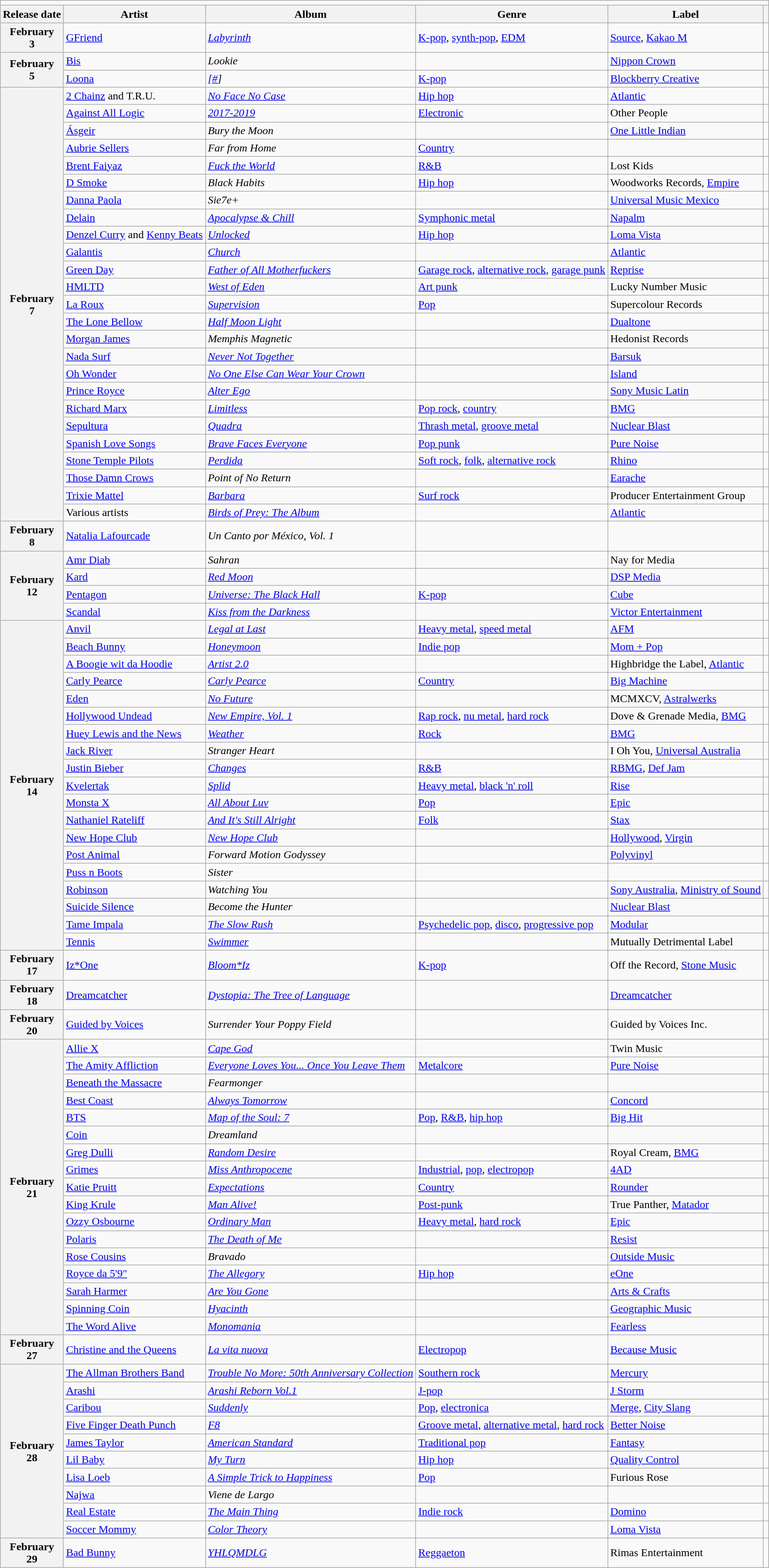<table class="wikitable plainrowheaders">
<tr>
<td colspan="6" style="text-align:center;"></td>
</tr>
<tr>
<th scope="col">Release date</th>
<th scope="col">Artist</th>
<th scope="col">Album</th>
<th scope="col">Genre</th>
<th scope="col">Label</th>
<th scope="col"></th>
</tr>
<tr>
<th scope="row" style="text-align:center;">February<br>3</th>
<td><a href='#'>GFriend</a></td>
<td><em><a href='#'>Labyrinth</a></em></td>
<td><a href='#'>K-pop</a>, <a href='#'>synth-pop</a>, <a href='#'>EDM</a></td>
<td><a href='#'>Source</a>, <a href='#'>Kakao M</a></td>
<td></td>
</tr>
<tr>
<th scope="row" rowspan="2" style="text-align:center;">February<br>5</th>
<td><a href='#'>Bis</a></td>
<td><em>Lookie</em></td>
<td></td>
<td><a href='#'>Nippon Crown</a></td>
<td></td>
</tr>
<tr>
<td><a href='#'>Loona</a></td>
<td><em><a href='#'>[#</a>]</em></td>
<td><a href='#'>K-pop</a></td>
<td><a href='#'>Blockberry Creative</a></td>
<td></td>
</tr>
<tr>
<th scope="row" rowspan="25" style="text-align:center;">February<br>7</th>
<td><a href='#'>2 Chainz</a> and T.R.U.</td>
<td><em><a href='#'>No Face No Case</a></em></td>
<td><a href='#'>Hip hop</a></td>
<td><a href='#'>Atlantic</a></td>
<td></td>
</tr>
<tr>
<td><a href='#'>Against All Logic</a></td>
<td><em><a href='#'>2017-2019</a></em></td>
<td><a href='#'>Electronic</a></td>
<td>Other People</td>
<td></td>
</tr>
<tr>
<td><a href='#'>Ásgeir</a></td>
<td><em>Bury the Moon</em></td>
<td></td>
<td><a href='#'>One Little Indian</a></td>
<td></td>
</tr>
<tr>
<td><a href='#'>Aubrie Sellers</a></td>
<td><em>Far from Home</em></td>
<td><a href='#'>Country</a></td>
<td></td>
<td></td>
</tr>
<tr>
<td><a href='#'>Brent Faiyaz</a></td>
<td><em><a href='#'>Fuck the World</a></em></td>
<td><a href='#'>R&B</a></td>
<td>Lost Kids</td>
<td></td>
</tr>
<tr>
<td><a href='#'>D Smoke</a></td>
<td><em>Black Habits</em></td>
<td><a href='#'>Hip hop</a></td>
<td>Woodworks Records, <a href='#'>Empire</a></td>
<td></td>
</tr>
<tr>
<td><a href='#'>Danna Paola</a></td>
<td><em>Sie7e+</em></td>
<td></td>
<td><a href='#'>Universal Music Mexico</a></td>
<td></td>
</tr>
<tr>
<td><a href='#'>Delain</a></td>
<td><em><a href='#'>Apocalypse & Chill</a></em></td>
<td><a href='#'>Symphonic metal</a></td>
<td><a href='#'>Napalm</a></td>
<td></td>
</tr>
<tr>
<td><a href='#'>Denzel Curry</a> and <a href='#'>Kenny Beats</a></td>
<td><em><a href='#'>Unlocked</a></em></td>
<td><a href='#'>Hip hop</a></td>
<td><a href='#'>Loma Vista</a></td>
<td></td>
</tr>
<tr>
<td><a href='#'>Galantis</a></td>
<td><em><a href='#'>Church</a></em></td>
<td></td>
<td><a href='#'>Atlantic</a></td>
<td></td>
</tr>
<tr>
<td><a href='#'>Green Day</a></td>
<td><em><a href='#'>Father of All Motherfuckers</a></em></td>
<td><a href='#'>Garage rock</a>, <a href='#'>alternative rock</a>, <a href='#'>garage punk</a></td>
<td><a href='#'>Reprise</a></td>
<td></td>
</tr>
<tr>
<td><a href='#'>HMLTD</a></td>
<td><a href='#'><em>West of Eden</em></a></td>
<td><a href='#'>Art punk</a></td>
<td>Lucky Number Music</td>
<td></td>
</tr>
<tr>
<td><a href='#'>La Roux</a></td>
<td><em><a href='#'>Supervision</a></em></td>
<td><a href='#'>Pop</a></td>
<td>Supercolour Records</td>
<td></td>
</tr>
<tr>
<td><a href='#'>The Lone Bellow</a></td>
<td><em><a href='#'>Half Moon Light</a></em></td>
<td></td>
<td><a href='#'>Dualtone</a></td>
<td></td>
</tr>
<tr>
<td><a href='#'>Morgan James</a></td>
<td><em>Memphis Magnetic</em></td>
<td></td>
<td>Hedonist Records</td>
<td></td>
</tr>
<tr>
<td><a href='#'>Nada Surf</a></td>
<td><em><a href='#'>Never Not Together</a></em></td>
<td></td>
<td><a href='#'>Barsuk</a></td>
<td></td>
</tr>
<tr>
<td><a href='#'>Oh Wonder</a></td>
<td><em><a href='#'>No One Else Can Wear Your Crown</a></em></td>
<td></td>
<td><a href='#'>Island</a></td>
<td></td>
</tr>
<tr>
<td><a href='#'>Prince Royce</a></td>
<td><em><a href='#'>Alter Ego</a></em></td>
<td></td>
<td><a href='#'>Sony Music Latin</a></td>
<td></td>
</tr>
<tr>
<td><a href='#'>Richard Marx</a></td>
<td><em><a href='#'>Limitless</a></em></td>
<td><a href='#'>Pop rock</a>, <a href='#'>country</a></td>
<td><a href='#'>BMG</a></td>
<td></td>
</tr>
<tr>
<td><a href='#'>Sepultura</a></td>
<td><em><a href='#'>Quadra</a></em></td>
<td><a href='#'>Thrash metal</a>, <a href='#'>groove metal</a></td>
<td><a href='#'>Nuclear Blast</a></td>
<td></td>
</tr>
<tr>
<td><a href='#'>Spanish Love Songs</a></td>
<td><em><a href='#'>Brave Faces Everyone</a></em></td>
<td><a href='#'>Pop punk</a></td>
<td><a href='#'>Pure Noise</a></td>
<td></td>
</tr>
<tr>
<td><a href='#'>Stone Temple Pilots</a></td>
<td><em><a href='#'>Perdida</a></em></td>
<td><a href='#'>Soft rock</a>, <a href='#'>folk</a>, <a href='#'>alternative rock</a></td>
<td><a href='#'>Rhino</a></td>
<td></td>
</tr>
<tr>
<td><a href='#'>Those Damn Crows</a></td>
<td><em>Point of No Return</em></td>
<td></td>
<td><a href='#'>Earache</a></td>
<td></td>
</tr>
<tr>
<td><a href='#'>Trixie Mattel</a></td>
<td><em><a href='#'>Barbara</a></em></td>
<td><a href='#'>Surf rock</a></td>
<td>Producer Entertainment Group</td>
<td></td>
</tr>
<tr>
<td>Various artists</td>
<td><em><a href='#'>Birds of Prey: The Album</a></em></td>
<td></td>
<td><a href='#'>Atlantic</a></td>
<td></td>
</tr>
<tr>
<th scope="row" style="text-align:center;">February<br>8</th>
<td><a href='#'>Natalia Lafourcade</a></td>
<td><em>Un Canto por México, Vol. 1</em></td>
<td></td>
<td></td>
<td></td>
</tr>
<tr>
<th scope="row" rowspan="4" style="text-align:center;">February<br>12</th>
<td><a href='#'>Amr Diab</a></td>
<td><em>Sahran</em></td>
<td></td>
<td>Nay for Media</td>
<td></td>
</tr>
<tr>
<td><a href='#'>Kard</a></td>
<td><em><a href='#'>Red Moon</a></em></td>
<td></td>
<td><a href='#'>DSP Media</a></td>
<td></td>
</tr>
<tr>
<td><a href='#'>Pentagon</a></td>
<td><em><a href='#'>Universe: The Black Hall</a></em></td>
<td><a href='#'>K-pop</a></td>
<td><a href='#'>Cube</a></td>
<td></td>
</tr>
<tr>
<td><a href='#'>Scandal</a></td>
<td><em><a href='#'>Kiss from the Darkness</a></em></td>
<td></td>
<td><a href='#'>Victor Entertainment</a></td>
<td></td>
</tr>
<tr>
<th scope="row" rowspan="19" style="text-align:center;">February<br>14</th>
<td><a href='#'>Anvil</a></td>
<td><em><a href='#'>Legal at Last</a></em></td>
<td><a href='#'>Heavy metal</a>, <a href='#'>speed metal</a></td>
<td><a href='#'>AFM</a></td>
<td></td>
</tr>
<tr>
<td><a href='#'>Beach Bunny</a></td>
<td><em><a href='#'>Honeymoon</a></em></td>
<td><a href='#'>Indie pop</a></td>
<td><a href='#'>Mom + Pop</a></td>
<td></td>
</tr>
<tr>
<td><a href='#'>A Boogie wit da Hoodie</a></td>
<td><em><a href='#'>Artist 2.0</a></em></td>
<td></td>
<td>Highbridge the Label, <a href='#'>Atlantic</a></td>
<td></td>
</tr>
<tr>
<td><a href='#'>Carly Pearce</a></td>
<td><em><a href='#'>Carly Pearce</a></em></td>
<td><a href='#'>Country</a></td>
<td><a href='#'>Big Machine</a></td>
<td></td>
</tr>
<tr>
<td><a href='#'>Eden</a></td>
<td><em><a href='#'>No Future</a></em></td>
<td></td>
<td>MCMXCV, <a href='#'>Astralwerks</a></td>
<td></td>
</tr>
<tr>
<td><a href='#'>Hollywood Undead</a></td>
<td><em><a href='#'>New Empire, Vol. 1</a></em></td>
<td><a href='#'>Rap rock</a>, <a href='#'>nu metal</a>, <a href='#'>hard rock</a></td>
<td>Dove & Grenade Media, <a href='#'>BMG</a></td>
<td></td>
</tr>
<tr>
<td><a href='#'>Huey Lewis and the News</a></td>
<td><em><a href='#'>Weather</a></em></td>
<td><a href='#'>Rock</a></td>
<td><a href='#'>BMG</a></td>
<td></td>
</tr>
<tr>
<td><a href='#'>Jack River</a></td>
<td><em>Stranger Heart</em></td>
<td></td>
<td>I Oh You, <a href='#'>Universal Australia</a></td>
<td></td>
</tr>
<tr>
<td><a href='#'>Justin Bieber</a></td>
<td><em><a href='#'>Changes</a></em></td>
<td><a href='#'>R&B</a></td>
<td><a href='#'>RBMG</a>, <a href='#'>Def Jam</a></td>
<td></td>
</tr>
<tr>
<td><a href='#'>Kvelertak</a></td>
<td><em><a href='#'>Splid</a></em></td>
<td><a href='#'>Heavy metal</a>, <a href='#'>black 'n' roll</a></td>
<td><a href='#'>Rise</a></td>
<td></td>
</tr>
<tr>
<td><a href='#'>Monsta X</a></td>
<td><em><a href='#'>All About Luv</a></em></td>
<td><a href='#'>Pop</a></td>
<td><a href='#'>Epic</a></td>
<td></td>
</tr>
<tr>
<td><a href='#'>Nathaniel Rateliff</a></td>
<td><em><a href='#'>And It's Still Alright</a></em></td>
<td><a href='#'>Folk</a></td>
<td><a href='#'>Stax</a></td>
<td></td>
</tr>
<tr>
<td><a href='#'>New Hope Club</a></td>
<td><em><a href='#'>New Hope Club</a></em></td>
<td></td>
<td><a href='#'>Hollywood</a>, <a href='#'>Virgin</a></td>
<td></td>
</tr>
<tr>
<td><a href='#'>Post Animal</a></td>
<td><em>Forward Motion Godyssey</em></td>
<td></td>
<td><a href='#'>Polyvinyl</a></td>
<td></td>
</tr>
<tr>
<td><a href='#'>Puss n Boots</a></td>
<td><em>Sister</em></td>
<td></td>
<td></td>
<td></td>
</tr>
<tr>
<td><a href='#'>Robinson</a></td>
<td><em>Watching You</em></td>
<td></td>
<td><a href='#'>Sony Australia</a>, <a href='#'>Ministry of Sound</a></td>
<td></td>
</tr>
<tr>
<td><a href='#'>Suicide Silence</a></td>
<td><em>Become the Hunter</em></td>
<td></td>
<td><a href='#'>Nuclear Blast</a></td>
<td></td>
</tr>
<tr>
<td><a href='#'>Tame Impala</a></td>
<td><em><a href='#'>The Slow Rush</a></em></td>
<td><a href='#'>Psychedelic pop</a>, <a href='#'>disco</a>, <a href='#'>progressive pop</a></td>
<td><a href='#'>Modular</a></td>
<td></td>
</tr>
<tr>
<td><a href='#'>Tennis</a></td>
<td><em><a href='#'>Swimmer</a></em></td>
<td></td>
<td>Mutually Detrimental Label</td>
<td></td>
</tr>
<tr>
<th scope="row" style="text-align:center;">February<br>17</th>
<td><a href='#'>Iz*One</a></td>
<td><em><a href='#'>Bloom*Iz</a></em></td>
<td><a href='#'>K-pop</a></td>
<td>Off the Record, <a href='#'>Stone Music</a></td>
<td></td>
</tr>
<tr>
<th scope="row" style="text-align:center;">February <br>18</th>
<td><a href='#'>Dreamcatcher</a></td>
<td><em><a href='#'>Dystopia: The Tree of Language</a></em></td>
<td></td>
<td><a href='#'>Dreamcatcher</a></td>
<td></td>
</tr>
<tr>
<th scope="row" style="text-align:center;">February <br>20</th>
<td><a href='#'>Guided by Voices</a></td>
<td><em>Surrender Your Poppy Field</em></td>
<td></td>
<td>Guided by Voices Inc.</td>
<td></td>
</tr>
<tr>
<th scope="row" rowspan="17" style="text-align:center;">February<br>21</th>
<td><a href='#'>Allie X</a></td>
<td><em><a href='#'>Cape God</a></em></td>
<td></td>
<td>Twin Music</td>
<td></td>
</tr>
<tr>
<td><a href='#'>The Amity Affliction</a></td>
<td><em><a href='#'>Everyone Loves You... Once You Leave Them</a></em></td>
<td><a href='#'>Metalcore</a></td>
<td><a href='#'>Pure Noise</a></td>
<td></td>
</tr>
<tr>
<td><a href='#'>Beneath the Massacre</a></td>
<td><em>Fearmonger</em></td>
<td></td>
<td></td>
<td></td>
</tr>
<tr>
<td><a href='#'>Best Coast</a></td>
<td><em><a href='#'>Always Tomorrow</a></em></td>
<td></td>
<td><a href='#'>Concord</a></td>
<td></td>
</tr>
<tr>
<td><a href='#'>BTS</a></td>
<td><em><a href='#'>Map of the Soul: 7</a></em></td>
<td><a href='#'>Pop</a>, <a href='#'>R&B</a>, <a href='#'>hip hop</a></td>
<td><a href='#'>Big Hit</a></td>
<td></td>
</tr>
<tr>
<td><a href='#'>Coin</a></td>
<td><em>Dreamland</em></td>
<td></td>
<td></td>
<td></td>
</tr>
<tr>
<td><a href='#'>Greg Dulli</a></td>
<td><em><a href='#'>Random Desire</a></em></td>
<td></td>
<td>Royal Cream, <a href='#'>BMG</a></td>
<td></td>
</tr>
<tr>
<td><a href='#'>Grimes</a></td>
<td><em><a href='#'>Miss Anthropocene</a></em></td>
<td><a href='#'>Industrial</a>, <a href='#'>pop</a>, <a href='#'>electropop</a></td>
<td><a href='#'>4AD</a></td>
<td></td>
</tr>
<tr>
<td><a href='#'>Katie Pruitt</a></td>
<td><em><a href='#'>Expectations</a></em></td>
<td><a href='#'>Country</a></td>
<td><a href='#'>Rounder</a></td>
<td></td>
</tr>
<tr>
<td><a href='#'>King Krule</a></td>
<td><em><a href='#'>Man Alive!</a></em></td>
<td><a href='#'>Post-punk</a></td>
<td>True Panther, <a href='#'>Matador</a></td>
<td></td>
</tr>
<tr>
<td><a href='#'>Ozzy Osbourne</a></td>
<td><em><a href='#'>Ordinary Man</a></em></td>
<td><a href='#'>Heavy metal</a>, <a href='#'>hard rock</a></td>
<td><a href='#'>Epic</a></td>
<td></td>
</tr>
<tr>
<td><a href='#'>Polaris</a></td>
<td><em><a href='#'>The Death of Me</a></em></td>
<td></td>
<td><a href='#'>Resist</a></td>
<td></td>
</tr>
<tr>
<td><a href='#'>Rose Cousins</a></td>
<td><em>Bravado</em></td>
<td></td>
<td><a href='#'>Outside Music</a></td>
<td></td>
</tr>
<tr>
<td><a href='#'>Royce da 5'9"</a></td>
<td><em><a href='#'>The Allegory</a></em></td>
<td><a href='#'>Hip hop</a></td>
<td><a href='#'>eOne</a></td>
<td></td>
</tr>
<tr>
<td><a href='#'>Sarah Harmer</a></td>
<td><em><a href='#'>Are You Gone</a></em></td>
<td></td>
<td><a href='#'>Arts & Crafts</a></td>
<td></td>
</tr>
<tr>
<td><a href='#'>Spinning Coin</a></td>
<td><em><a href='#'>Hyacinth</a></em></td>
<td></td>
<td><a href='#'>Geographic Music</a></td>
<td></td>
</tr>
<tr>
<td><a href='#'>The Word Alive</a></td>
<td><em><a href='#'>Monomania</a></em></td>
<td></td>
<td><a href='#'>Fearless</a></td>
<td></td>
</tr>
<tr>
<th scope="row" style="text-align:center;">February<br>27</th>
<td><a href='#'>Christine and the Queens</a></td>
<td><em><a href='#'>La vita nuova</a></em></td>
<td><a href='#'>Electropop</a></td>
<td><a href='#'>Because Music</a></td>
<td></td>
</tr>
<tr>
<th scope="row" rowspan="10" style="text-align:center;">February<br>28</th>
<td><a href='#'>The Allman Brothers Band</a></td>
<td><em><a href='#'>Trouble No More: 50th Anniversary Collection</a></em></td>
<td><a href='#'>Southern rock</a></td>
<td><a href='#'>Mercury</a></td>
<td></td>
</tr>
<tr>
<td><a href='#'>Arashi</a></td>
<td><em><a href='#'>Arashi Reborn Vol.1</a></em></td>
<td><a href='#'>J-pop</a></td>
<td><a href='#'>J Storm</a></td>
<td></td>
</tr>
<tr>
<td><a href='#'>Caribou</a></td>
<td><em><a href='#'>Suddenly</a></em></td>
<td><a href='#'>Pop</a>, <a href='#'>electronica</a></td>
<td><a href='#'>Merge</a>, <a href='#'>City Slang</a></td>
<td></td>
</tr>
<tr>
<td><a href='#'>Five Finger Death Punch</a></td>
<td><em><a href='#'>F8</a></em></td>
<td><a href='#'>Groove metal</a>, <a href='#'>alternative metal</a>, <a href='#'>hard rock</a></td>
<td><a href='#'>Better Noise</a></td>
<td></td>
</tr>
<tr>
<td><a href='#'>James Taylor</a></td>
<td><em><a href='#'>American Standard</a></em></td>
<td><a href='#'>Traditional pop</a></td>
<td><a href='#'>Fantasy</a></td>
<td></td>
</tr>
<tr>
<td><a href='#'>Lil Baby</a></td>
<td><em><a href='#'>My Turn</a></em></td>
<td><a href='#'>Hip hop</a></td>
<td><a href='#'>Quality Control</a></td>
<td></td>
</tr>
<tr>
<td><a href='#'>Lisa Loeb</a></td>
<td><em><a href='#'>A Simple Trick to Happiness</a></em></td>
<td><a href='#'>Pop</a></td>
<td>Furious Rose</td>
<td></td>
</tr>
<tr>
<td><a href='#'>Najwa</a></td>
<td><em>Viene de Largo</em></td>
<td></td>
<td></td>
<td></td>
</tr>
<tr>
<td><a href='#'>Real Estate</a></td>
<td><em><a href='#'>The Main Thing</a></em></td>
<td><a href='#'>Indie rock</a></td>
<td><a href='#'>Domino</a></td>
<td></td>
</tr>
<tr>
<td><a href='#'>Soccer Mommy</a></td>
<td><em><a href='#'>Color Theory</a></em></td>
<td></td>
<td><a href='#'>Loma Vista</a></td>
<td></td>
</tr>
<tr>
<th scope="row" style="text-align:center;">February<br>29</th>
<td><a href='#'>Bad Bunny</a></td>
<td><em><a href='#'>YHLQMDLG</a></em></td>
<td><a href='#'>Reggaeton</a></td>
<td>Rimas Entertainment</td>
<td></td>
</tr>
</table>
